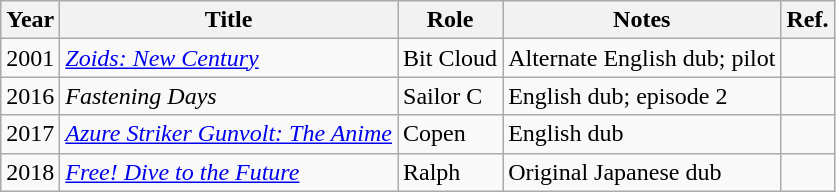<table class="wikitable">
<tr>
<th>Year</th>
<th>Title</th>
<th>Role</th>
<th>Notes</th>
<th>Ref.</th>
</tr>
<tr>
<td>2001</td>
<td><em><a href='#'>Zoids: New Century</a></em></td>
<td>Bit Cloud</td>
<td>Alternate English dub; pilot</td>
<td></td>
</tr>
<tr>
<td>2016</td>
<td><em>Fastening Days</em></td>
<td>Sailor C</td>
<td>English dub; episode 2</td>
<td></td>
</tr>
<tr>
<td>2017</td>
<td><em><a href='#'>Azure Striker Gunvolt: The Anime</a></em></td>
<td>Copen</td>
<td>English dub</td>
<td></td>
</tr>
<tr>
<td>2018</td>
<td><em><a href='#'>Free! Dive to the Future</a></em></td>
<td>Ralph</td>
<td>Original Japanese dub</td>
<td></td>
</tr>
</table>
